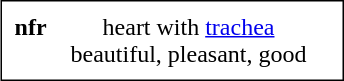<table style="float:right; clear:right; text-align:center; border: 1px solid" align=right cellspacing=0 cellpadding=8>
<tr>
<th>nfr<br> </th>
<td>heart with <a href='#'>trachea</a><br>beautiful, pleasant, good</td>
<td></td>
</tr>
</table>
